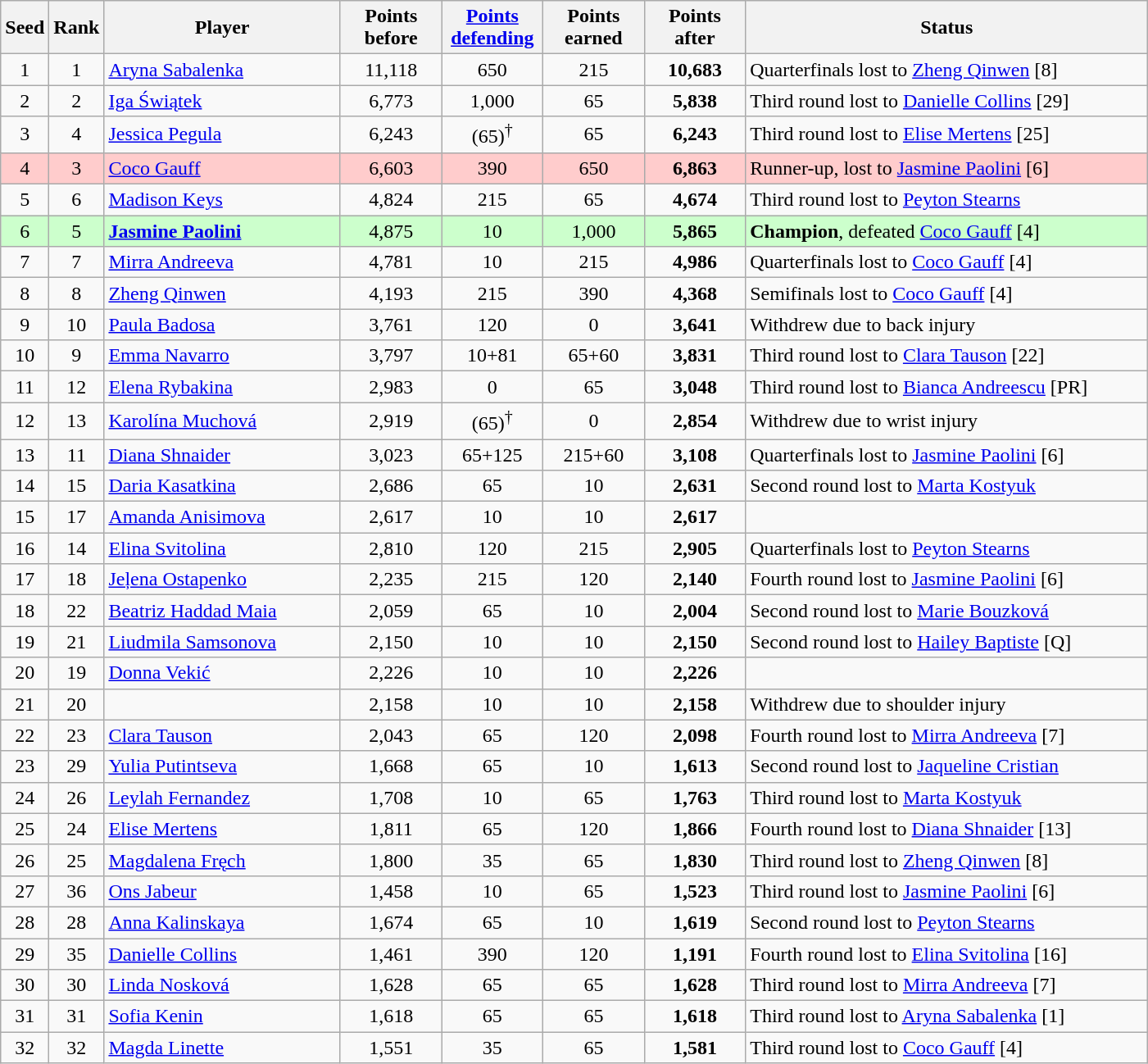<table class="wikitable sortable">
<tr>
<th style="width:30px;">Seed</th>
<th style="width:30px;">Rank</th>
<th style="width:185px;">Player</th>
<th style="width:75px;">Points before</th>
<th style="width:75px;"><a href='#'>Points defending</a></th>
<th style="width:75px;">Points earned</th>
<th style="width:75px;">Points after</th>
<th style="width:320px;">Status</th>
</tr>
<tr>
<td style="text-align:center;">1</td>
<td style="text-align:center;">1</td>
<td> <a href='#'>Aryna Sabalenka</a></td>
<td style="text-align:center;">11,118</td>
<td style="text-align:center;">650</td>
<td style="text-align:center;">215</td>
<td style="text-align:center;"><strong>10,683</strong></td>
<td>Quarterfinals lost to  <a href='#'>Zheng Qinwen</a> [8]</td>
</tr>
<tr>
<td style="text-align:center;">2</td>
<td style="text-align:center;">2</td>
<td> <a href='#'>Iga Świątek</a></td>
<td style="text-align:center;">6,773</td>
<td style="text-align:center;">1,000</td>
<td style="text-align:center;">65</td>
<td style="text-align:center;"><strong>5,838</strong></td>
<td>Third round lost to  <a href='#'>Danielle Collins</a> [29]</td>
</tr>
<tr>
<td style="text-align:center;">3</td>
<td style="text-align:center;">4</td>
<td> <a href='#'>Jessica Pegula</a></td>
<td style="text-align:center;">6,243</td>
<td style="text-align:center;">(65)<sup>†</sup></td>
<td style="text-align:center;">65</td>
<td style="text-align:center;"><strong>6,243</strong></td>
<td>Third round lost to  <a href='#'>Elise Mertens</a> [25]</td>
</tr>
<tr style=background:#fcc>
<td style="text-align:center;">4</td>
<td style="text-align:center;">3</td>
<td> <a href='#'>Coco Gauff</a></td>
<td style="text-align:center;">6,603</td>
<td style="text-align:center;">390</td>
<td style="text-align:center;">650</td>
<td style="text-align:center;"><strong>6,863</strong></td>
<td>Runner-up, lost to  <a href='#'>Jasmine Paolini</a> [6]</td>
</tr>
<tr>
<td style="text-align:center;">5</td>
<td style="text-align:center;">6</td>
<td> <a href='#'>Madison Keys</a></td>
<td style="text-align:center;">4,824</td>
<td style="text-align:center;">215</td>
<td style="text-align:center;">65</td>
<td style="text-align:center;"><strong>4,674</strong></td>
<td>Third round lost to  <a href='#'>Peyton Stearns</a></td>
</tr>
<tr style=background:#cfc>
<td style="text-align:center;">6</td>
<td style="text-align:center;">5</td>
<td> <strong><a href='#'>Jasmine Paolini</a></strong></td>
<td style="text-align:center;">4,875</td>
<td style="text-align:center;">10</td>
<td style="text-align:center;">1,000</td>
<td style="text-align:center;"><strong>5,865</strong></td>
<td><strong>Champion</strong>, defeated  <a href='#'>Coco Gauff</a> [4]</td>
</tr>
<tr>
<td style="text-align:center;">7</td>
<td style="text-align:center;">7</td>
<td> <a href='#'>Mirra Andreeva</a></td>
<td style="text-align:center;">4,781</td>
<td style="text-align:center;">10</td>
<td style="text-align:center;">215</td>
<td style="text-align:center;"><strong>4,986</strong></td>
<td>Quarterfinals lost to  <a href='#'>Coco Gauff</a> [4]</td>
</tr>
<tr>
<td style="text-align:center;">8</td>
<td style="text-align:center;">8</td>
<td> <a href='#'>Zheng Qinwen</a></td>
<td style="text-align:center;">4,193</td>
<td style="text-align:center;">215</td>
<td style="text-align:center;">390</td>
<td style="text-align:center;"><strong>4,368</strong></td>
<td>Semifinals lost to  <a href='#'>Coco Gauff</a> [4]</td>
</tr>
<tr>
<td style="text-align:center;">9</td>
<td style="text-align:center;">10</td>
<td> <a href='#'>Paula Badosa</a></td>
<td style="text-align:center;">3,761</td>
<td style="text-align:center;">120</td>
<td style="text-align:center;">0</td>
<td style="text-align:center;"><strong>3,641</strong></td>
<td>Withdrew due to back injury</td>
</tr>
<tr>
<td style="text-align:center;">10</td>
<td style="text-align:center;">9</td>
<td> <a href='#'>Emma Navarro</a></td>
<td style="text-align:center;">3,797</td>
<td style="text-align:center;">10+81</td>
<td style="text-align:center;">65+60</td>
<td style="text-align:center;"><strong>3,831</strong></td>
<td>Third round lost to  <a href='#'>Clara Tauson</a> [22]</td>
</tr>
<tr>
<td style="text-align:center;">11</td>
<td style="text-align:center;">12</td>
<td> <a href='#'>Elena Rybakina</a></td>
<td style="text-align:center;">2,983</td>
<td style="text-align:center;">0</td>
<td style="text-align:center;">65</td>
<td style="text-align:center;"><strong>3,048</strong></td>
<td>Third round lost to  <a href='#'>Bianca Andreescu</a> [PR]</td>
</tr>
<tr>
<td style="text-align:center;">12</td>
<td style="text-align:center;">13</td>
<td> <a href='#'>Karolína Muchová</a></td>
<td style="text-align:center;">2,919</td>
<td style="text-align:center;">(65)<sup>†</sup></td>
<td style="text-align:center;">0</td>
<td style="text-align:center;"><strong>2,854</strong></td>
<td>Withdrew due to wrist injury</td>
</tr>
<tr>
<td style="text-align:center;">13</td>
<td style="text-align:center;">11</td>
<td> <a href='#'>Diana Shnaider</a></td>
<td style="text-align:center;">3,023</td>
<td style="text-align:center;">65+125</td>
<td style="text-align:center;">215+60</td>
<td style="text-align:center;"><strong>3,108</strong></td>
<td>Quarterfinals lost to  <a href='#'>Jasmine Paolini</a> [6]</td>
</tr>
<tr>
<td style="text-align:center;">14</td>
<td style="text-align:center;">15</td>
<td> <a href='#'>Daria Kasatkina</a></td>
<td style="text-align:center;">2,686</td>
<td style="text-align:center;">65</td>
<td style="text-align:center;">10</td>
<td style="text-align:center;"><strong>2,631</strong></td>
<td>Second round lost to  <a href='#'>Marta Kostyuk</a></td>
</tr>
<tr>
<td style="text-align:center;">15</td>
<td style="text-align:center;">17</td>
<td> <a href='#'>Amanda Anisimova</a></td>
<td style="text-align:center;">2,617</td>
<td style="text-align:center;">10</td>
<td style="text-align:center;">10</td>
<td style="text-align:center;"><strong>2,617</strong></td>
<td></td>
</tr>
<tr>
<td style="text-align:center;">16</td>
<td style="text-align:center;">14</td>
<td> <a href='#'>Elina Svitolina</a></td>
<td style="text-align:center;">2,810</td>
<td style="text-align:center;">120</td>
<td style="text-align:center;">215</td>
<td style="text-align:center;"><strong>2,905</strong></td>
<td>Quarterfinals lost to  <a href='#'>Peyton Stearns</a></td>
</tr>
<tr>
<td style="text-align:center;">17</td>
<td style="text-align:center;">18</td>
<td> <a href='#'>Jeļena Ostapenko</a></td>
<td style="text-align:center;">2,235</td>
<td style="text-align:center;">215</td>
<td style="text-align:center;">120</td>
<td style="text-align:center;"><strong>2,140</strong></td>
<td>Fourth round lost to  <a href='#'>Jasmine Paolini</a> [6]</td>
</tr>
<tr>
<td style="text-align:center;">18</td>
<td style="text-align:center;">22</td>
<td> <a href='#'>Beatriz Haddad Maia</a></td>
<td style="text-align:center;">2,059</td>
<td style="text-align:center;">65</td>
<td style="text-align:center;">10</td>
<td style="text-align:center;"><strong>2,004</strong></td>
<td>Second round lost to  <a href='#'>Marie Bouzková</a></td>
</tr>
<tr>
<td style="text-align:center;">19</td>
<td style="text-align:center;">21</td>
<td> <a href='#'>Liudmila Samsonova</a></td>
<td style="text-align:center;">2,150</td>
<td style="text-align:center;">10</td>
<td style="text-align:center;">10</td>
<td style="text-align:center;"><strong>2,150</strong></td>
<td>Second round lost to  <a href='#'>Hailey Baptiste</a> [Q]</td>
</tr>
<tr>
<td style="text-align:center;">20</td>
<td style="text-align:center;">19</td>
<td> <a href='#'>Donna Vekić</a></td>
<td style="text-align:center;">2,226</td>
<td style="text-align:center;">10</td>
<td style="text-align:center;">10</td>
<td style="text-align:center;"><strong>2,226</strong></td>
<td></td>
</tr>
<tr>
<td style="text-align:center;">21</td>
<td style="text-align:center;">20</td>
<td></td>
<td style="text-align:center;">2,158</td>
<td style="text-align:center;">10</td>
<td style="text-align:center;">10</td>
<td style="text-align:center;"><strong>2,158</strong></td>
<td>Withdrew due to shoulder injury</td>
</tr>
<tr>
<td style="text-align:center;">22</td>
<td style="text-align:center;">23</td>
<td> <a href='#'>Clara Tauson</a></td>
<td style="text-align:center;">2,043</td>
<td style="text-align:center;">65</td>
<td style="text-align:center;">120</td>
<td style="text-align:center;"><strong>2,098</strong></td>
<td>Fourth round lost to  <a href='#'>Mirra Andreeva</a> [7]</td>
</tr>
<tr>
<td style="text-align:center;">23</td>
<td style="text-align:center;">29</td>
<td> <a href='#'>Yulia Putintseva</a></td>
<td style="text-align:center;">1,668</td>
<td style="text-align:center;">65</td>
<td style="text-align:center;">10</td>
<td style="text-align:center;"><strong>1,613</strong></td>
<td>Second round lost to  <a href='#'>Jaqueline Cristian</a></td>
</tr>
<tr>
<td style="text-align:center;">24</td>
<td style="text-align:center;">26</td>
<td> <a href='#'>Leylah Fernandez</a></td>
<td style="text-align:center;">1,708</td>
<td style="text-align:center;">10</td>
<td style="text-align:center;">65</td>
<td style="text-align:center;"><strong>1,763</strong></td>
<td>Third round lost to  <a href='#'>Marta Kostyuk</a></td>
</tr>
<tr>
<td style="text-align:center;">25</td>
<td style="text-align:center;">24</td>
<td> <a href='#'>Elise Mertens</a></td>
<td style="text-align:center;">1,811</td>
<td style="text-align:center;">65</td>
<td style="text-align:center;">120</td>
<td style="text-align:center;"><strong>1,866</strong></td>
<td>Fourth round lost to  <a href='#'>Diana Shnaider</a> [13]</td>
</tr>
<tr>
<td style="text-align:center;">26</td>
<td style="text-align:center;">25</td>
<td> <a href='#'>Magdalena Fręch</a></td>
<td style="text-align:center;">1,800</td>
<td style="text-align:center;">35</td>
<td style="text-align:center;">65</td>
<td style="text-align:center;"><strong>1,830</strong></td>
<td>Third round lost to  <a href='#'>Zheng Qinwen</a> [8]</td>
</tr>
<tr>
<td style="text-align:center;">27</td>
<td style="text-align:center;">36</td>
<td> <a href='#'>Ons Jabeur</a></td>
<td style="text-align:center;">1,458</td>
<td style="text-align:center;">10</td>
<td style="text-align:center;">65</td>
<td style="text-align:center;"><strong>1,523</strong></td>
<td>Third round lost to  <a href='#'>Jasmine Paolini</a> [6]</td>
</tr>
<tr>
<td style="text-align:center;">28</td>
<td style="text-align:center;">28</td>
<td> <a href='#'>Anna Kalinskaya</a></td>
<td style="text-align:center;">1,674</td>
<td style="text-align:center;">65</td>
<td style="text-align:center;">10</td>
<td style="text-align:center;"><strong>1,619</strong></td>
<td>Second round lost to  <a href='#'>Peyton Stearns</a></td>
</tr>
<tr>
<td style="text-align:center;">29</td>
<td style="text-align:center;">35</td>
<td> <a href='#'>Danielle Collins</a></td>
<td style="text-align:center;">1,461</td>
<td style="text-align:center;">390</td>
<td style="text-align:center;">120</td>
<td style="text-align:center;"><strong>1,191</strong></td>
<td>Fourth round lost to  <a href='#'>Elina Svitolina</a> [16]</td>
</tr>
<tr>
<td style="text-align:center;">30</td>
<td style="text-align:center;">30</td>
<td> <a href='#'>Linda Nosková</a></td>
<td style="text-align:center;">1,628</td>
<td style="text-align:center;">65</td>
<td style="text-align:center;">65</td>
<td style="text-align:center;"><strong>1,628</strong></td>
<td>Third round lost to  <a href='#'>Mirra Andreeva</a> [7]</td>
</tr>
<tr>
<td style="text-align:center;">31</td>
<td style="text-align:center;">31</td>
<td> <a href='#'>Sofia Kenin</a></td>
<td style="text-align:center;">1,618</td>
<td style="text-align:center;">65</td>
<td style="text-align:center;">65</td>
<td style="text-align:center;"><strong>1,618</strong></td>
<td>Third round lost to  <a href='#'>Aryna Sabalenka</a> [1]</td>
</tr>
<tr>
<td style="text-align:center;">32</td>
<td style="text-align:center;">32</td>
<td> <a href='#'>Magda Linette</a></td>
<td style="text-align:center;">1,551</td>
<td style="text-align:center;">35</td>
<td style="text-align:center;">65</td>
<td style="text-align:center;"><strong>1,581</strong></td>
<td>Third round lost to  <a href='#'>Coco Gauff</a> [4]</td>
</tr>
</table>
